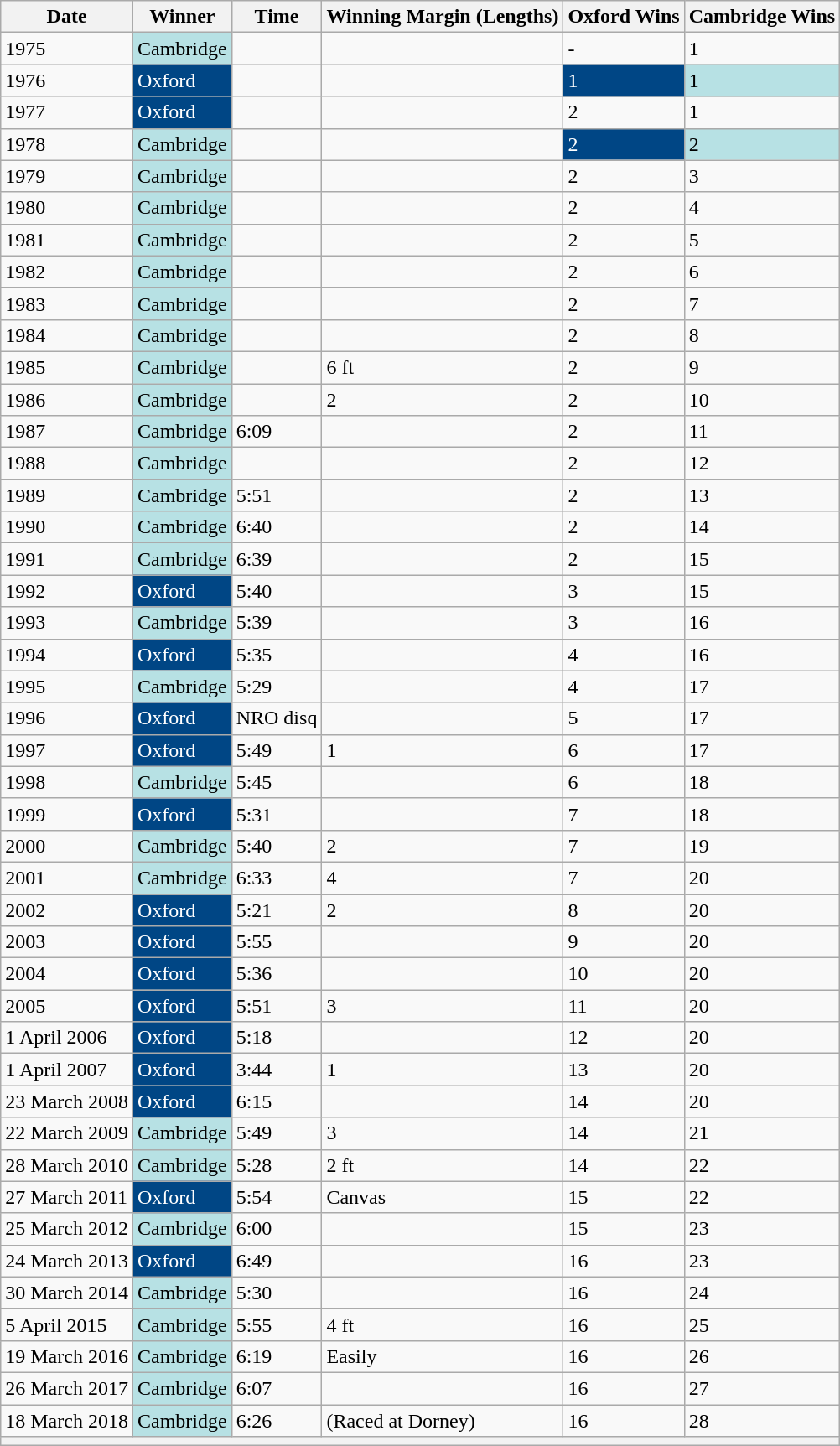<table class="wikitable collapsible collapsed" style="border-collapse: collapse;">
<tr>
<th>Date</th>
<th>Winner</th>
<th>Time</th>
<th>Winning Margin (Lengths)</th>
<th>Oxford Wins</th>
<th>Cambridge Wins</th>
</tr>
<tr>
<td>1975</td>
<td style="background:#B7E1E4; color:#000;">Cambridge</td>
<td></td>
<td></td>
<td>-</td>
<td>1</td>
</tr>
<tr>
<td>1976</td>
<td style="background:#004685; color:#FFF;">Oxford</td>
<td></td>
<td></td>
<td style="background:#004685; color:#FFF;">1</td>
<td style="background:#B7E1E4; color:#000;">1</td>
</tr>
<tr>
<td>1977</td>
<td style="background:#004685; color:#FFF;">Oxford</td>
<td></td>
<td></td>
<td>2</td>
<td>1</td>
</tr>
<tr>
<td>1978</td>
<td style="background:#B7E1E4; color:#000;">Cambridge</td>
<td></td>
<td></td>
<td style="background:#004685; color:#FFF;">2</td>
<td style="background:#B7E1E4; color:#000;">2</td>
</tr>
<tr>
<td>1979</td>
<td style="background:#B7E1E4; color:#000;">Cambridge</td>
<td></td>
<td></td>
<td>2</td>
<td>3</td>
</tr>
<tr>
<td>1980</td>
<td style="background:#B7E1E4; color:#000;">Cambridge</td>
<td></td>
<td></td>
<td>2</td>
<td>4</td>
</tr>
<tr>
<td>1981</td>
<td style="background:#B7E1E4; color:#000;">Cambridge</td>
<td></td>
<td></td>
<td>2</td>
<td>5</td>
</tr>
<tr>
<td>1982</td>
<td style="background:#B7E1E4; color:#000;">Cambridge</td>
<td></td>
<td></td>
<td>2</td>
<td>6</td>
</tr>
<tr>
<td>1983</td>
<td style="background:#B7E1E4; color:#000;">Cambridge</td>
<td></td>
<td></td>
<td>2</td>
<td>7</td>
</tr>
<tr>
<td>1984</td>
<td style="background:#B7E1E4; color:#000;">Cambridge</td>
<td></td>
<td></td>
<td>2</td>
<td>8</td>
</tr>
<tr>
<td>1985</td>
<td style="background:#B7E1E4; color:#000;">Cambridge</td>
<td></td>
<td>6 ft</td>
<td>2</td>
<td>9</td>
</tr>
<tr>
<td>1986</td>
<td style="background:#B7E1E4; color:#000;">Cambridge</td>
<td></td>
<td>2</td>
<td>2</td>
<td>10</td>
</tr>
<tr>
<td>1987</td>
<td style="background:#B7E1E4; color:#000;">Cambridge</td>
<td>6:09</td>
<td></td>
<td>2</td>
<td>11</td>
</tr>
<tr>
<td>1988</td>
<td style="background:#B7E1E4; color:#000;">Cambridge</td>
<td></td>
<td></td>
<td>2</td>
<td>12</td>
</tr>
<tr>
<td>1989</td>
<td style="background:#B7E1E4; color:#000;">Cambridge</td>
<td>5:51</td>
<td></td>
<td>2</td>
<td>13</td>
</tr>
<tr>
<td>1990</td>
<td style="background:#B7E1E4; color:#000;">Cambridge</td>
<td>6:40</td>
<td></td>
<td>2</td>
<td>14</td>
</tr>
<tr>
<td>1991</td>
<td style="background:#B7E1E4; color:#000;">Cambridge</td>
<td>6:39</td>
<td></td>
<td>2</td>
<td>15</td>
</tr>
<tr>
<td>1992</td>
<td style="background:#004685; color:#FFF;">Oxford</td>
<td>5:40</td>
<td></td>
<td>3</td>
<td>15</td>
</tr>
<tr>
<td>1993</td>
<td style="background:#B7E1E4; color:#000;">Cambridge</td>
<td>5:39</td>
<td></td>
<td>3</td>
<td>16</td>
</tr>
<tr>
<td>1994</td>
<td style="background:#004685; color:#FFF;">Oxford</td>
<td>5:35</td>
<td></td>
<td>4</td>
<td>16</td>
</tr>
<tr>
<td>1995</td>
<td style="background:#B7E1E4; color:#000;">Cambridge</td>
<td>5:29</td>
<td></td>
<td>4</td>
<td>17</td>
</tr>
<tr>
<td>1996</td>
<td style="background:#004685; color:#FFF;">Oxford</td>
<td>NRO disq</td>
<td></td>
<td>5</td>
<td>17</td>
</tr>
<tr>
<td>1997</td>
<td style="background:#004685; color:#FFF;">Oxford</td>
<td>5:49</td>
<td>1</td>
<td>6</td>
<td>17</td>
</tr>
<tr>
<td>1998</td>
<td style="background:#B7E1E4; color:#000;">Cambridge</td>
<td>5:45</td>
<td></td>
<td>6</td>
<td>18</td>
</tr>
<tr>
<td>1999</td>
<td style="background:#004685; color:#FFF;">Oxford</td>
<td>5:31</td>
<td></td>
<td>7</td>
<td>18</td>
</tr>
<tr>
<td>2000</td>
<td style="background:#B7E1E4; color:#000;">Cambridge</td>
<td>5:40</td>
<td>2</td>
<td>7</td>
<td>19</td>
</tr>
<tr>
<td>2001</td>
<td style="background:#B7E1E4; color:#000;">Cambridge</td>
<td>6:33</td>
<td>4</td>
<td>7</td>
<td>20</td>
</tr>
<tr>
<td>2002</td>
<td style="background:#004685; color:#FFF;">Oxford</td>
<td>5:21</td>
<td>2</td>
<td>8</td>
<td>20</td>
</tr>
<tr>
<td>2003</td>
<td style="background:#004685; color:#FFF;">Oxford</td>
<td>5:55</td>
<td></td>
<td>9</td>
<td>20</td>
</tr>
<tr>
<td>2004</td>
<td style="background:#004685; color:#FFF;">Oxford</td>
<td>5:36</td>
<td></td>
<td>10</td>
<td>20</td>
</tr>
<tr>
<td>2005</td>
<td style="background:#004685; color:#FFF;">Oxford</td>
<td>5:51</td>
<td>3</td>
<td>11</td>
<td>20</td>
</tr>
<tr>
<td>1 April 2006</td>
<td style="background:#004685; color:#FFF;">Oxford</td>
<td>5:18</td>
<td></td>
<td>12</td>
<td>20</td>
</tr>
<tr>
<td>1 April 2007</td>
<td style="background:#004685; color:#FFF;">Oxford</td>
<td>3:44</td>
<td>1</td>
<td>13</td>
<td>20</td>
</tr>
<tr>
<td>23 March 2008</td>
<td style="background:#004685; color:#FFF;">Oxford</td>
<td>6:15</td>
<td></td>
<td>14</td>
<td>20</td>
</tr>
<tr>
<td>22 March 2009</td>
<td style="background:#B7E1E4; color:#000;">Cambridge</td>
<td>5:49</td>
<td>3</td>
<td>14</td>
<td>21</td>
</tr>
<tr>
<td>28 March 2010</td>
<td style="background:#B7E1E4; color:#000;">Cambridge</td>
<td>5:28</td>
<td>2 ft</td>
<td>14</td>
<td>22</td>
</tr>
<tr>
<td>27 March 2011</td>
<td style="background:#004685; color:#FFF;">Oxford</td>
<td>5:54</td>
<td>Canvas</td>
<td>15</td>
<td>22</td>
</tr>
<tr>
<td>25 March 2012</td>
<td style="background:#B7E1E4; color:#000;">Cambridge</td>
<td>6:00</td>
<td></td>
<td>15</td>
<td>23</td>
</tr>
<tr>
<td>24 March 2013</td>
<td style="background:#004685; color:#FFF;">Oxford</td>
<td>6:49</td>
<td></td>
<td>16</td>
<td>23</td>
</tr>
<tr>
<td>30 March 2014</td>
<td style="background:#B7E1E4; color:#000;">Cambridge</td>
<td>5:30</td>
<td></td>
<td>16</td>
<td>24</td>
</tr>
<tr>
<td>5 April 2015</td>
<td style="background:#B7E1E4; color:#000;">Cambridge</td>
<td>5:55</td>
<td>4 ft</td>
<td>16</td>
<td>25</td>
</tr>
<tr>
<td>19 March 2016</td>
<td style="background:#B7E1E4; color:#000;">Cambridge</td>
<td>6:19</td>
<td>Easily</td>
<td>16</td>
<td>26</td>
</tr>
<tr>
<td>26 March 2017</td>
<td style="background:#B7E1E4; color:#000;">Cambridge</td>
<td>6:07</td>
<td></td>
<td>16</td>
<td>27</td>
</tr>
<tr>
<td>18 March 2018</td>
<td style="background:#B7E1E4; color:#000;">Cambridge</td>
<td>6:26</td>
<td> (Raced at Dorney)</td>
<td>16</td>
<td>28</td>
</tr>
<tr>
<th class=noprint colspan=6 style="font-weight:normal"></th>
</tr>
</table>
